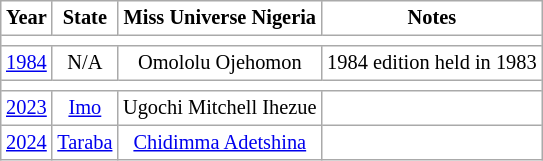<table class="sortable" border="5" cellpadding="3" cellspacing="0" style="margin: 1em 1em 1em 0; background: #FFFFFF; border: 1px #aaa solid; border-collapse: collapse; font-size: 85%; text-align:center;">
<tr>
<th>Year</th>
<th>State</th>
<th>Miss Universe Nigeria</th>
<th>Notes</th>
</tr>
<tr>
<td colspan="4"><em></em></td>
</tr>
<tr>
<td><a href='#'>1984</a></td>
<td>N/A</td>
<td>Omololu Ojehomon</td>
<td>1984 edition held in 1983</td>
</tr>
<tr>
<td colspan="4"><em></em></td>
</tr>
<tr>
<td><a href='#'>2023</a></td>
<td><a href='#'>Imo</a></td>
<td>Ugochi Mitchell Ihezue</td>
<td></td>
</tr>
<tr>
<td><a href='#'>2024</a></td>
<td><a href='#'>Taraba</a></td>
<td><a href='#'>Chidimma Adetshina</a></td>
<td></td>
</tr>
</table>
